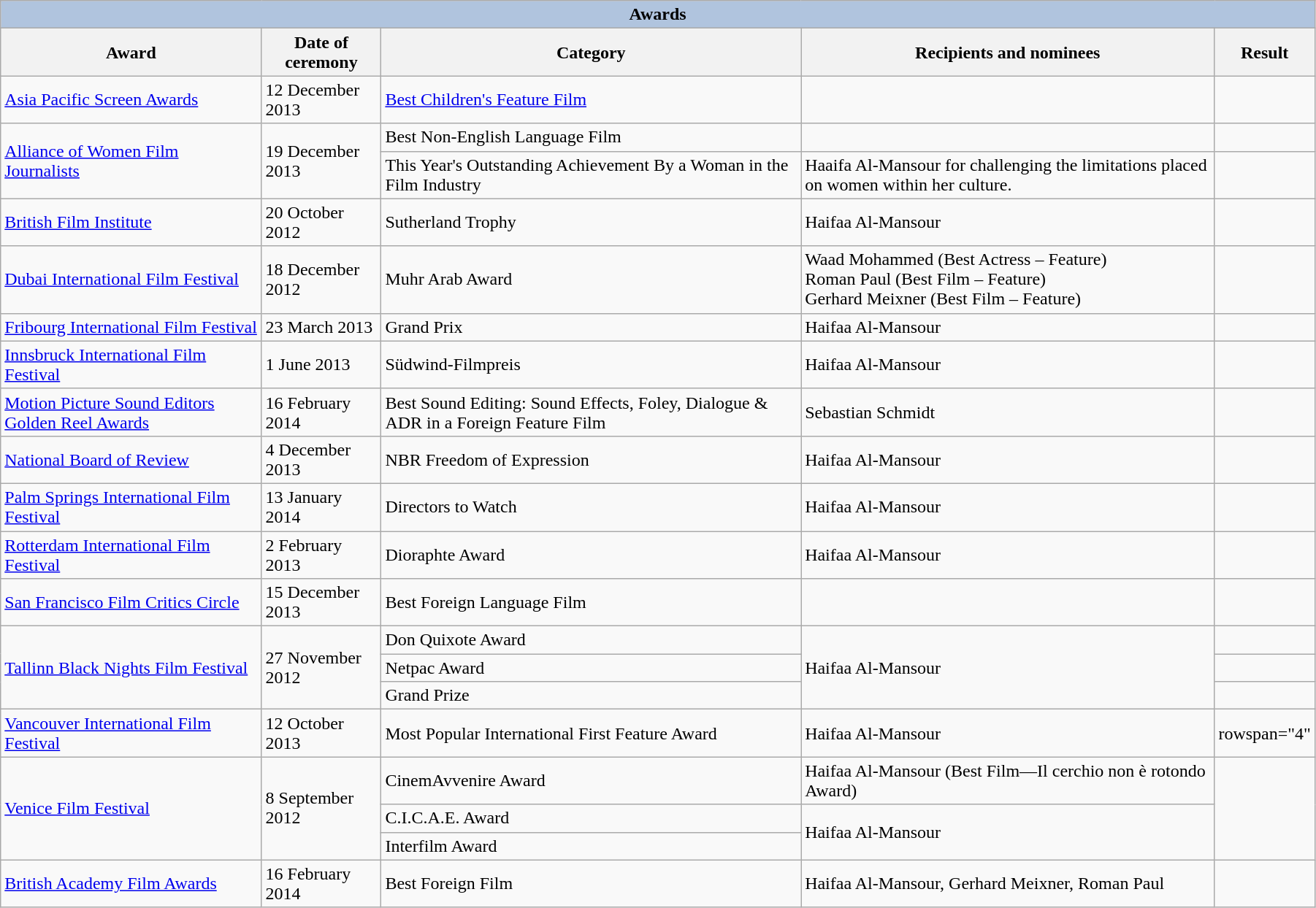<table class="wikitable sortable" style="width:95%;">
<tr>
<th colspan="5" style="background: LightSteelBlue;">Awards</th>
</tr>
<tr>
<th>Award</th>
<th>Date of ceremony</th>
<th>Category</th>
<th>Recipients and nominees</th>
<th>Result</th>
</tr>
<tr>
<td><a href='#'>Asia Pacific Screen Awards</a></td>
<td>12 December 2013</td>
<td><a href='#'>Best Children's Feature Film</a></td>
<td></td>
<td></td>
</tr>
<tr>
<td rowspan="2"><a href='#'>Alliance of Women Film Journalists</a></td>
<td rowspan="2">19 December 2013</td>
<td>Best Non-English Language Film</td>
<td></td>
<td></td>
</tr>
<tr>
<td>This Year's Outstanding Achievement By a Woman in the Film Industry</td>
<td>Haaifa Al-Mansour for challenging the limitations placed on women within her culture.</td>
<td></td>
</tr>
<tr>
<td><a href='#'>British Film Institute</a></td>
<td>20 October 2012</td>
<td>Sutherland Trophy</td>
<td>Haifaa Al-Mansour</td>
<td></td>
</tr>
<tr>
<td><a href='#'>Dubai International Film Festival</a></td>
<td>18 December 2012</td>
<td>Muhr Arab Award</td>
<td>Waad Mohammed (Best Actress – Feature)<br>Roman Paul (Best Film – Feature)<br>Gerhard Meixner (Best Film – Feature)</td>
<td></td>
</tr>
<tr>
<td><a href='#'>Fribourg International Film Festival</a></td>
<td>23 March 2013</td>
<td>Grand Prix</td>
<td>Haifaa Al-Mansour</td>
<td></td>
</tr>
<tr>
<td><a href='#'>Innsbruck International Film Festival</a></td>
<td>1 June 2013</td>
<td>Südwind-Filmpreis</td>
<td>Haifaa Al-Mansour</td>
<td></td>
</tr>
<tr>
<td><a href='#'>Motion Picture Sound Editors Golden Reel Awards</a></td>
<td>16 February 2014</td>
<td>Best Sound Editing: Sound Effects, Foley, Dialogue & ADR in a Foreign Feature Film</td>
<td>Sebastian Schmidt</td>
<td></td>
</tr>
<tr>
<td><a href='#'>National Board of Review</a></td>
<td>4 December 2013</td>
<td>NBR Freedom of Expression</td>
<td>Haifaa Al-Mansour</td>
<td></td>
</tr>
<tr>
<td><a href='#'>Palm Springs International Film Festival</a></td>
<td>13 January 2014</td>
<td>Directors to Watch</td>
<td>Haifaa Al-Mansour</td>
<td></td>
</tr>
<tr>
<td><a href='#'>Rotterdam International Film Festival</a></td>
<td>2 February 2013</td>
<td>Dioraphte Award</td>
<td>Haifaa Al-Mansour</td>
<td></td>
</tr>
<tr>
<td><a href='#'>San Francisco Film Critics Circle</a></td>
<td>15 December 2013</td>
<td>Best Foreign Language Film</td>
<td></td>
<td></td>
</tr>
<tr>
<td rowspan="3"><a href='#'>Tallinn Black Nights Film Festival</a></td>
<td rowspan="3">27 November 2012</td>
<td>Don Quixote Award</td>
<td rowspan="3">Haifaa Al-Mansour</td>
<td></td>
</tr>
<tr>
<td>Netpac Award</td>
<td></td>
</tr>
<tr>
<td>Grand Prize</td>
<td></td>
</tr>
<tr>
<td><a href='#'>Vancouver International Film Festival</a></td>
<td>12 October 2013</td>
<td>Most Popular International First Feature Award</td>
<td>Haifaa Al-Mansour</td>
<td>rowspan="4" </td>
</tr>
<tr>
<td rowspan="3"><a href='#'>Venice Film Festival</a></td>
<td rowspan="3">8 September 2012</td>
<td>CinemAvvenire Award</td>
<td>Haifaa Al-Mansour (Best Film—Il cerchio non è rotondo Award)</td>
</tr>
<tr>
<td>C.I.C.A.E. Award</td>
<td rowspan="2">Haifaa Al-Mansour</td>
</tr>
<tr>
<td>Interfilm Award</td>
</tr>
<tr>
<td><a href='#'>British Academy Film Awards</a></td>
<td>16 February 2014</td>
<td>Best Foreign Film</td>
<td>Haifaa Al-Mansour, Gerhard Meixner, Roman Paul</td>
<td></td>
</tr>
</table>
